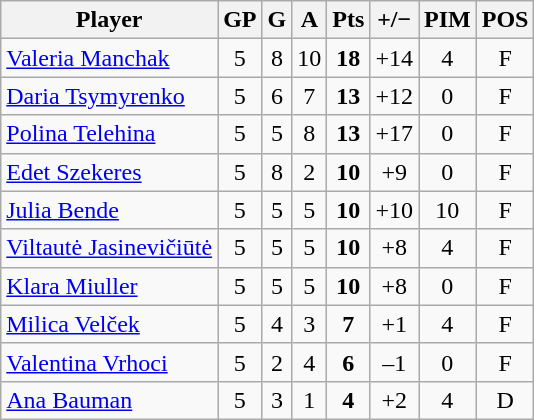<table class="wikitable sortable" style="text-align:center;">
<tr>
<th>Player</th>
<th>GP</th>
<th>G</th>
<th>A</th>
<th>Pts</th>
<th>+/−</th>
<th>PIM</th>
<th>POS</th>
</tr>
<tr>
<td style="text-align:left;"> <a href='#'>Valeria Manchak</a></td>
<td>5</td>
<td>8</td>
<td>10</td>
<td><strong>18</strong></td>
<td>+14</td>
<td>4</td>
<td>F</td>
</tr>
<tr>
<td style="text-align:left;"> <a href='#'>Daria Tsymyrenko</a></td>
<td>5</td>
<td>6</td>
<td>7</td>
<td><strong>13</strong></td>
<td>+12</td>
<td>0</td>
<td>F</td>
</tr>
<tr>
<td style="text-align:left;"> <a href='#'>Polina Telehina</a></td>
<td>5</td>
<td>5</td>
<td>8</td>
<td><strong>13</strong></td>
<td>+17</td>
<td>0</td>
<td>F</td>
</tr>
<tr>
<td style="text-align:left;"> <a href='#'>Edet Szekeres</a></td>
<td>5</td>
<td>8</td>
<td>2</td>
<td><strong>10</strong></td>
<td>+9</td>
<td>0</td>
<td>F</td>
</tr>
<tr>
<td style="text-align:left;"> <a href='#'>Julia Bende</a></td>
<td>5</td>
<td>5</td>
<td>5</td>
<td><strong>10</strong></td>
<td>+10</td>
<td>10</td>
<td>F</td>
</tr>
<tr>
<td style="text-align:left;"> <a href='#'>Viltautė Jasinevičiūtė</a></td>
<td>5</td>
<td>5</td>
<td>5</td>
<td><strong>10</strong></td>
<td>+8</td>
<td>4</td>
<td>F</td>
</tr>
<tr>
<td style="text-align:left;"> <a href='#'>Klara Miuller</a></td>
<td>5</td>
<td>5</td>
<td>5</td>
<td><strong>10</strong></td>
<td>+8</td>
<td>0</td>
<td>F</td>
</tr>
<tr>
<td style="text-align:left;"> <a href='#'>Milica Velček</a></td>
<td>5</td>
<td>4</td>
<td>3</td>
<td><strong>7</strong></td>
<td>+1</td>
<td>4</td>
<td>F</td>
</tr>
<tr>
<td style="text-align:left;"> <a href='#'>Valentina Vrhoci</a></td>
<td>5</td>
<td>2</td>
<td>4</td>
<td><strong>6</strong></td>
<td>–1</td>
<td>0</td>
<td>F</td>
</tr>
<tr>
<td style="text-align:left;"> <a href='#'>Ana Bauman</a></td>
<td>5</td>
<td>3</td>
<td>1</td>
<td><strong>4</strong></td>
<td>+2</td>
<td>4</td>
<td>D</td>
</tr>
</table>
